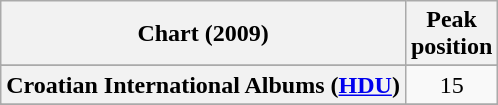<table class="wikitable sortable plainrowheaders" style="text-align:center">
<tr>
<th scope="col">Chart (2009)</th>
<th scope="col">Peak<br>position</th>
</tr>
<tr>
</tr>
<tr>
</tr>
<tr>
</tr>
<tr>
<th scope="row">Croatian International Albums (<a href='#'>HDU</a>)</th>
<td>15</td>
</tr>
<tr>
</tr>
<tr>
</tr>
<tr>
</tr>
<tr>
</tr>
<tr>
</tr>
<tr>
</tr>
<tr>
</tr>
<tr>
</tr>
<tr>
</tr>
<tr>
</tr>
<tr>
</tr>
<tr>
</tr>
<tr>
</tr>
<tr>
</tr>
</table>
